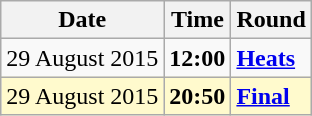<table class="wikitable">
<tr>
<th>Date</th>
<th>Time</th>
<th>Round</th>
</tr>
<tr>
<td>29 August 2015</td>
<td><strong>12:00</strong></td>
<td><strong><a href='#'>Heats</a></strong></td>
</tr>
<tr style=background:lemonchiffon>
<td>29 August 2015</td>
<td><strong>20:50</strong></td>
<td><strong><a href='#'>Final</a></strong></td>
</tr>
</table>
